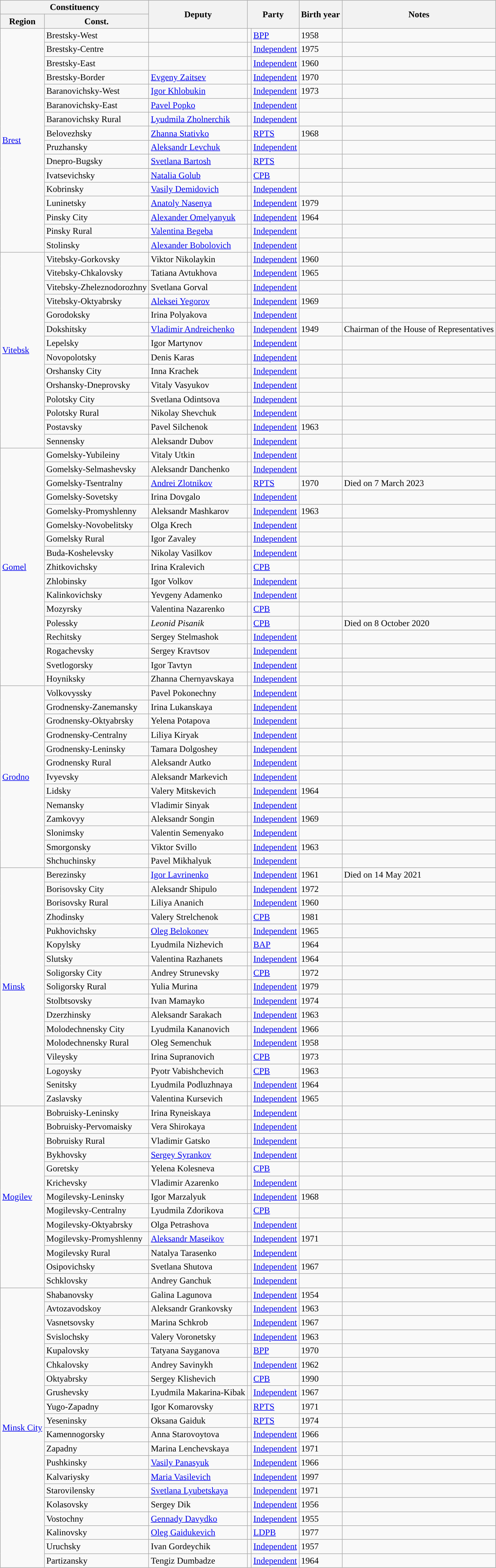<table class="wikitable sortable" style="text-align:left">
<tr>
<th colspan="2">Constituency</th>
<th rowspan="2">Deputy</th>
<th colspan="2" rowspan="2">Party</th>
<th rowspan="2">Birth year</th>
<th rowspan="2">Notes</th>
</tr>
<tr>
<th>Region</th>
<th>Const.</th>
</tr>
<tr>
<td rowspan="16"><a href='#'>Brest</a></td>
<td>Brestsky-West</td>
<td></td>
<td style="background: "></td>
<td><a href='#'>BPP</a></td>
<td>1958</td>
<td></td>
</tr>
<tr>
<td>Brestsky-Centre</td>
<td></td>
<td style="background: "></td>
<td><a href='#'>Independent</a></td>
<td>1975</td>
<td></td>
</tr>
<tr>
<td>Brestsky-East</td>
<td></td>
<td style="background: "></td>
<td><a href='#'>Independent</a></td>
<td>1960</td>
<td></td>
</tr>
<tr>
<td>Brestsky-Border</td>
<td><a href='#'>Evgeny Zaitsev</a></td>
<td style="background: "></td>
<td><a href='#'>Independent</a></td>
<td>1970</td>
<td></td>
</tr>
<tr>
<td>Baranovichsky-West</td>
<td><a href='#'>Igor Khlobukin</a></td>
<td style="background: "></td>
<td><a href='#'>Independent</a></td>
<td>1973</td>
<td></td>
</tr>
<tr>
<td>Baranovichsky-East</td>
<td><a href='#'>Pavel Popko</a></td>
<td style="background: "></td>
<td><a href='#'>Independent</a></td>
<td></td>
<td></td>
</tr>
<tr>
<td>Baranovichsky Rural</td>
<td><a href='#'>Lyudmila Zholnerchik</a></td>
<td style="background: "></td>
<td><a href='#'>Independent</a></td>
<td></td>
<td></td>
</tr>
<tr>
<td>Belovezhsky</td>
<td><a href='#'>Zhanna Stativko</a></td>
<td style="background: "></td>
<td><a href='#'>RPTS</a></td>
<td>1968</td>
<td></td>
</tr>
<tr>
<td>Pruzhansky</td>
<td><a href='#'>Aleksandr Levchuk</a></td>
<td style="background: "></td>
<td><a href='#'>Independent</a></td>
<td></td>
<td></td>
</tr>
<tr>
<td>Dnepro-Bugsky</td>
<td><a href='#'>Svetlana Bartosh</a></td>
<td style="background: "></td>
<td><a href='#'>RPTS</a></td>
<td></td>
<td></td>
</tr>
<tr>
<td>Ivatsevichsky</td>
<td><a href='#'>Natalia Golub</a></td>
<td style="background: "></td>
<td><a href='#'>CPB</a></td>
<td></td>
<td></td>
</tr>
<tr>
<td>Kobrinsky</td>
<td><a href='#'>Vasily Demidovich</a></td>
<td style="background: "></td>
<td><a href='#'>Independent</a></td>
<td></td>
<td></td>
</tr>
<tr>
<td>Luninetsky</td>
<td><a href='#'>Anatoly Nasenya</a></td>
<td style="background: "></td>
<td><a href='#'>Independent</a></td>
<td>1979</td>
<td></td>
</tr>
<tr>
<td>Pinsky City</td>
<td><a href='#'>Alexander Omelyanyuk</a></td>
<td style="background: "></td>
<td><a href='#'>Independent</a></td>
<td>1964</td>
<td></td>
</tr>
<tr>
<td>Pinsky Rural</td>
<td><a href='#'>Valentina Begeba</a></td>
<td style="background: "></td>
<td><a href='#'>Independent</a></td>
<td></td>
<td></td>
</tr>
<tr>
<td>Stolinsky</td>
<td><a href='#'>Alexander Bobolovich</a></td>
<td style="background: "></td>
<td><a href='#'>Independent</a></td>
<td></td>
<td></td>
</tr>
<tr>
<td rowspan="14"><a href='#'>Vitebsk</a></td>
<td>Vitebsky-Gorkovsky</td>
<td>Viktor Nikolaykin</td>
<td style="background: "></td>
<td><a href='#'>Independent</a></td>
<td>1960</td>
<td></td>
</tr>
<tr>
<td>Vitebsky-Chkalovsky</td>
<td>Tatiana Avtukhova</td>
<td style="background: "></td>
<td><a href='#'>Independent</a></td>
<td>1965</td>
<td></td>
</tr>
<tr>
<td>Vitebsky-Zheleznodorozhny</td>
<td>Svetlana Gorval</td>
<td style="background: "></td>
<td><a href='#'>Independent</a></td>
<td></td>
<td></td>
</tr>
<tr>
<td>Vitebsky-Oktyabrsky</td>
<td><a href='#'>Aleksei Yegorov</a></td>
<td style="background: "></td>
<td><a href='#'>Independent</a></td>
<td>1969</td>
<td></td>
</tr>
<tr>
<td>Gorodoksky</td>
<td>Irina Polyakova</td>
<td style="background: "></td>
<td><a href='#'>Independent</a></td>
<td></td>
<td></td>
</tr>
<tr>
<td>Dokshitsky</td>
<td><a href='#'>Vladimir Andreichenko</a></td>
<td style="background: "></td>
<td><a href='#'>Independent</a></td>
<td>1949</td>
<td>Chairman of the House of Representatives</td>
</tr>
<tr>
<td>Lepelsky</td>
<td>Igor Martynov</td>
<td style="background: "></td>
<td><a href='#'>Independent</a></td>
<td></td>
<td></td>
</tr>
<tr>
<td>Novopolotsky</td>
<td>Denis Karas</td>
<td style="background: "></td>
<td><a href='#'>Independent</a></td>
<td></td>
<td></td>
</tr>
<tr>
<td>Orshansky City</td>
<td>Inna Krachek</td>
<td style="background: "></td>
<td><a href='#'>Independent</a></td>
<td></td>
<td></td>
</tr>
<tr>
<td>Orshansky-Dneprovsky</td>
<td>Vitaly Vasyukov</td>
<td style="background: "></td>
<td><a href='#'>Independent</a></td>
<td></td>
<td></td>
</tr>
<tr>
<td>Polotsky City</td>
<td>Svetlana Odintsova</td>
<td style="background: "></td>
<td><a href='#'>Independent</a></td>
<td></td>
<td></td>
</tr>
<tr>
<td>Polotsky Rural</td>
<td>Nikolay Shevchuk</td>
<td style="background: "></td>
<td><a href='#'>Independent</a></td>
<td></td>
<td></td>
</tr>
<tr>
<td>Postavsky</td>
<td>Pavel Silchenok</td>
<td style="background: "></td>
<td><a href='#'>Independent</a></td>
<td>1963</td>
<td></td>
</tr>
<tr>
<td>Sennensky</td>
<td>Aleksandr Dubov</td>
<td style="background: "></td>
<td><a href='#'>Independent</a></td>
<td></td>
<td></td>
</tr>
<tr>
<td rowspan="17"><a href='#'>Gomel</a></td>
<td>Gomelsky-Yubileiny</td>
<td>Vitaly Utkin</td>
<td style="background: "></td>
<td><a href='#'>Independent</a></td>
<td></td>
<td></td>
</tr>
<tr>
<td>Gomelsky-Selmashevsky</td>
<td>Aleksandr Danchenko</td>
<td style="background: "></td>
<td><a href='#'>Independent</a></td>
<td></td>
<td></td>
</tr>
<tr>
<td>Gomelsky-Tsentralny</td>
<td><a href='#'>Andrei Zlotnikov</a></td>
<td style="background: "></td>
<td><a href='#'>RPTS</a></td>
<td>1970</td>
<td>Died on 7 March 2023</td>
</tr>
<tr>
<td>Gomelsky-Sovetsky</td>
<td>Irina Dovgalo</td>
<td style="background: "></td>
<td><a href='#'>Independent</a></td>
<td></td>
<td></td>
</tr>
<tr>
<td>Gomelsky-Promyshlenny</td>
<td>Aleksandr Mashkarov</td>
<td style="background: "></td>
<td><a href='#'>Independent</a></td>
<td>1963</td>
<td></td>
</tr>
<tr>
<td>Gomelsky-Novobelitsky</td>
<td>Olga Krech</td>
<td style="background: "></td>
<td><a href='#'>Independent</a></td>
<td></td>
<td></td>
</tr>
<tr>
<td>Gomelsky Rural</td>
<td>Igor Zavaley</td>
<td style="background: "></td>
<td><a href='#'>Independent</a></td>
<td></td>
<td></td>
</tr>
<tr>
<td>Buda-Koshelevsky</td>
<td>Nikolay Vasilkov</td>
<td style="background: "></td>
<td><a href='#'>Independent</a></td>
<td></td>
<td></td>
</tr>
<tr>
<td>Zhitkovichsky</td>
<td>Irina Kralevich</td>
<td style="background: "></td>
<td><a href='#'>CPB</a></td>
<td></td>
<td></td>
</tr>
<tr>
<td>Zhlobinsky</td>
<td>Igor Volkov</td>
<td style="background: "></td>
<td><a href='#'>Independent</a></td>
<td></td>
<td></td>
</tr>
<tr>
<td>Kalinkovichsky</td>
<td>Yevgeny Adamenko</td>
<td style="background: "></td>
<td><a href='#'>Independent</a></td>
<td></td>
<td></td>
</tr>
<tr>
<td>Mozyrsky</td>
<td>Valentina Nazarenko</td>
<td style="background: "></td>
<td><a href='#'>CPB</a></td>
<td></td>
<td></td>
</tr>
<tr>
<td>Polessky</td>
<td><em>Leonid Pisanik</em></td>
<td style="background: "></td>
<td><a href='#'>CPB</a></td>
<td></td>
<td>Died on 8 October 2020</td>
</tr>
<tr>
<td>Rechitsky</td>
<td>Sergey Stelmashok</td>
<td style="background: "></td>
<td><a href='#'>Independent</a></td>
<td></td>
<td></td>
</tr>
<tr>
<td>Rogachevsky</td>
<td>Sergey Kravtsov</td>
<td style="background: "></td>
<td><a href='#'>Independent</a></td>
<td></td>
<td></td>
</tr>
<tr>
<td>Svetlogorsky</td>
<td>Igor Tavtyn</td>
<td style="background: "></td>
<td><a href='#'>Independent</a></td>
<td></td>
<td></td>
</tr>
<tr>
<td>Hoyniksky</td>
<td>Zhanna Chernyavskaya</td>
<td style="background: "></td>
<td><a href='#'>Independent</a></td>
<td></td>
<td></td>
</tr>
<tr>
<td rowspan="13"><a href='#'>Grodno</a></td>
<td>Volkovyssky</td>
<td>Pavel Pokonechny</td>
<td style="background: "></td>
<td><a href='#'>Independent</a></td>
<td></td>
<td></td>
</tr>
<tr>
<td>Grodnensky-Zanemansky</td>
<td>Irina Lukanskaya</td>
<td style="background: "></td>
<td><a href='#'>Independent</a></td>
<td></td>
<td></td>
</tr>
<tr>
<td>Grodnensky-Oktyabrsky</td>
<td>Yelena Potapova</td>
<td style="background: "></td>
<td><a href='#'>Independent</a></td>
<td></td>
<td></td>
</tr>
<tr>
<td>Grodnensky-Centralny</td>
<td>Liliya Kiryak</td>
<td style="background: "></td>
<td><a href='#'>Independent</a></td>
<td></td>
<td></td>
</tr>
<tr>
<td>Grodnensky-Leninsky</td>
<td>Tamara Dolgoshey</td>
<td style="background: "></td>
<td><a href='#'>Independent</a></td>
<td></td>
<td></td>
</tr>
<tr>
<td>Grodnensky Rural</td>
<td>Aleksandr Autko</td>
<td style="background: "></td>
<td><a href='#'>Independent</a></td>
<td></td>
<td></td>
</tr>
<tr>
<td>Ivyevsky</td>
<td>Aleksandr Markevich</td>
<td style="background: "></td>
<td><a href='#'>Independent</a></td>
<td></td>
<td></td>
</tr>
<tr>
<td>Lidsky</td>
<td>Valery Mitskevich</td>
<td style="background: "></td>
<td><a href='#'>Independent</a></td>
<td>1964</td>
<td></td>
</tr>
<tr>
<td>Nemansky</td>
<td>Vladimir Sinyak</td>
<td style="background: "></td>
<td><a href='#'>Independent</a></td>
<td></td>
<td></td>
</tr>
<tr>
<td>Zamkovyy</td>
<td>Aleksandr Songin</td>
<td style="background: "></td>
<td><a href='#'>Independent</a></td>
<td>1969</td>
<td></td>
</tr>
<tr>
<td>Slonimsky</td>
<td>Valentin Semenyako</td>
<td style="background: "></td>
<td><a href='#'>Independent</a></td>
<td></td>
<td></td>
</tr>
<tr>
<td>Smorgonsky</td>
<td>Viktor Svillo</td>
<td style="background: "></td>
<td><a href='#'>Independent</a></td>
<td>1963</td>
<td></td>
</tr>
<tr>
<td>Shchuchinsky</td>
<td>Pavel Mikhalyuk</td>
<td style="background: "></td>
<td><a href='#'>Independent</a></td>
<td></td>
<td></td>
</tr>
<tr>
<td rowspan="17"><a href='#'>Minsk</a></td>
<td>Berezinsky</td>
<td><a href='#'>Igor Lavrinenko</a></td>
<td style="background: "></td>
<td><a href='#'>Independent</a></td>
<td>1961</td>
<td>Died on 14 May 2021</td>
</tr>
<tr>
<td>Borisovsky City</td>
<td>Aleksandr Shipulo</td>
<td style="background: "></td>
<td><a href='#'>Independent</a></td>
<td>1972</td>
<td></td>
</tr>
<tr>
<td>Borisovsky Rural</td>
<td>Liliya Ananich</td>
<td style="background: "></td>
<td><a href='#'>Independent</a></td>
<td>1960</td>
<td></td>
</tr>
<tr>
<td>Zhodinsky</td>
<td>Valery Strelchenok</td>
<td style="background: "></td>
<td><a href='#'>CPB</a></td>
<td>1981</td>
<td></td>
</tr>
<tr>
<td>Pukhovichsky</td>
<td><a href='#'>Oleg Belokonev</a></td>
<td style="background: "></td>
<td><a href='#'>Independent</a></td>
<td>1965</td>
<td></td>
</tr>
<tr>
<td>Kopylsky</td>
<td>Lyudmila Nizhevich</td>
<td style="background: "></td>
<td><a href='#'>BAP</a></td>
<td>1964</td>
<td></td>
</tr>
<tr>
<td>Slutsky</td>
<td>Valentina Razhanets</td>
<td style="background: "></td>
<td><a href='#'>Independent</a></td>
<td>1964</td>
<td></td>
</tr>
<tr>
<td>Soligorsky City</td>
<td>Andrey Strunevsky</td>
<td style="background: "></td>
<td><a href='#'>CPB</a></td>
<td>1972</td>
<td></td>
</tr>
<tr>
<td>Soligorsky Rural</td>
<td>Yulia Murina</td>
<td style="background: "></td>
<td><a href='#'>Independent</a></td>
<td>1979</td>
<td></td>
</tr>
<tr>
<td>Stolbtsovsky</td>
<td>Ivan Mamayko</td>
<td style="background: "></td>
<td><a href='#'>Independent</a></td>
<td>1974</td>
<td></td>
</tr>
<tr>
<td>Dzerzhinsky</td>
<td>Aleksandr Sarakach</td>
<td style="background: "></td>
<td><a href='#'>Independent</a></td>
<td>1963</td>
<td></td>
</tr>
<tr>
<td>Molodechnensky City</td>
<td>Lyudmila Kananovich</td>
<td style="background: "></td>
<td><a href='#'>Independent</a></td>
<td>1966</td>
<td></td>
</tr>
<tr>
<td>Molodechnensky Rural</td>
<td>Oleg Semenchuk</td>
<td style="background: "></td>
<td><a href='#'>Independent</a></td>
<td>1958</td>
<td></td>
</tr>
<tr>
<td>Vileysky</td>
<td>Irina Supranovich</td>
<td style="background: "></td>
<td><a href='#'>CPB</a></td>
<td>1973</td>
<td></td>
</tr>
<tr>
<td>Logoysky</td>
<td>Pyotr Vabishchevich</td>
<td style="background: "></td>
<td><a href='#'>CPB</a></td>
<td>1963</td>
<td></td>
</tr>
<tr>
<td>Senitsky</td>
<td>Lyudmila Podluzhnaya</td>
<td style="background: "></td>
<td><a href='#'>Independent</a></td>
<td>1964</td>
<td></td>
</tr>
<tr>
<td>Zaslavsky</td>
<td>Valentina Kursevich</td>
<td style="background: "></td>
<td><a href='#'>Independent</a></td>
<td>1965</td>
<td></td>
</tr>
<tr>
<td rowspan="13"><a href='#'>Mogilev</a></td>
<td>Bobruisky-Leninsky</td>
<td>Irina Ryneiskaya</td>
<td style="background: "></td>
<td><a href='#'>Independent</a></td>
<td></td>
<td></td>
</tr>
<tr>
<td>Bobruisky-Pervomaisky</td>
<td>Vera Shirokaya</td>
<td style="background: "></td>
<td><a href='#'>Independent</a></td>
<td></td>
<td></td>
</tr>
<tr>
<td>Bobruisky Rural</td>
<td>Vladimir Gatsko</td>
<td style="background: "></td>
<td><a href='#'>Independent</a></td>
<td></td>
<td></td>
</tr>
<tr>
<td>Bykhovsky</td>
<td><a href='#'>Sergey Syrankov</a></td>
<td style="background: "></td>
<td><a href='#'>Independent</a></td>
<td></td>
<td></td>
</tr>
<tr>
<td>Goretsky</td>
<td>Yelena Kolesneva</td>
<td style="background: "></td>
<td><a href='#'>CPB</a></td>
<td></td>
<td></td>
</tr>
<tr>
<td>Krichevsky</td>
<td>Vladimir Azarenko</td>
<td style="background: "></td>
<td><a href='#'>Independent</a></td>
<td></td>
<td></td>
</tr>
<tr>
<td>Mogilevsky-Leninsky</td>
<td>Igor Marzalyuk</td>
<td style="background: "></td>
<td><a href='#'>Independent</a></td>
<td>1968</td>
<td></td>
</tr>
<tr>
<td>Mogilevsky-Centralny</td>
<td>Lyudmila Zdorikova</td>
<td style="background: "></td>
<td><a href='#'>CPB</a></td>
<td></td>
<td></td>
</tr>
<tr>
<td>Mogilevsky-Oktyabrsky</td>
<td>Olga Petrashova</td>
<td style="background: "></td>
<td><a href='#'>Independent</a></td>
<td></td>
<td></td>
</tr>
<tr>
<td>Mogilevsky-Promyshlenny</td>
<td><a href='#'>Aleksandr Maseikov</a></td>
<td style="background: "></td>
<td><a href='#'>Independent</a></td>
<td>1971</td>
<td></td>
</tr>
<tr>
<td>Mogilevsky Rural</td>
<td>Natalya Tarasenko</td>
<td style="background: "></td>
<td><a href='#'>Independent</a></td>
<td></td>
<td></td>
</tr>
<tr>
<td>Osipovichsky</td>
<td>Svetlana Shutova</td>
<td style="background: "></td>
<td><a href='#'>Independent</a></td>
<td>1967</td>
<td></td>
</tr>
<tr>
<td>Schklovsky</td>
<td>Andrey Ganchuk</td>
<td style="background: "></td>
<td><a href='#'>Independent</a></td>
<td></td>
<td></td>
</tr>
<tr>
<td rowspan="20"><a href='#'>Minsk City</a></td>
<td>Shabanovsky</td>
<td>Galina Lagunova</td>
<td style="background: "></td>
<td><a href='#'>Independent</a></td>
<td>1954</td>
<td></td>
</tr>
<tr>
<td>Avtozavodskoy</td>
<td>Aleksandr Grankovsky</td>
<td style="background: "></td>
<td><a href='#'>Independent</a></td>
<td>1963</td>
<td></td>
</tr>
<tr>
<td>Vasnetsovsky</td>
<td>Marina Schkrob</td>
<td style="background: "></td>
<td><a href='#'>Independent</a></td>
<td>1967</td>
<td></td>
</tr>
<tr>
<td>Svislochsky</td>
<td>Valery Voronetsky</td>
<td style="background: "></td>
<td><a href='#'>Independent</a></td>
<td>1963</td>
<td></td>
</tr>
<tr>
<td>Kupalovsky</td>
<td>Tatyana Sayganova</td>
<td style="background: "></td>
<td><a href='#'>BPP</a></td>
<td>1970</td>
<td></td>
</tr>
<tr>
<td>Chkalovsky</td>
<td>Andrey Savinykh</td>
<td style="background: "></td>
<td><a href='#'>Independent</a></td>
<td>1962</td>
<td></td>
</tr>
<tr>
<td>Oktyabrsky</td>
<td>Sergey Klishevich</td>
<td style="background: "></td>
<td><a href='#'>CPB</a></td>
<td>1990</td>
<td></td>
</tr>
<tr>
<td>Grushevsky</td>
<td>Lyudmila Makarina-Kibak</td>
<td style="background: "></td>
<td><a href='#'>Independent</a></td>
<td>1967</td>
<td></td>
</tr>
<tr>
<td>Yugo-Zapadny</td>
<td>Igor Komarovsky</td>
<td style="background: "></td>
<td><a href='#'>RPTS</a></td>
<td>1971</td>
<td></td>
</tr>
<tr>
<td>Yeseninsky</td>
<td>Oksana Gaiduk</td>
<td style="background: "></td>
<td><a href='#'>RPTS</a></td>
<td>1974</td>
<td></td>
</tr>
<tr>
<td>Kamennogorsky</td>
<td>Anna Starovoytova</td>
<td style="background: "></td>
<td><a href='#'>Independent</a></td>
<td>1966</td>
<td></td>
</tr>
<tr>
<td>Zapadny</td>
<td>Marina Lenchevskaya</td>
<td style="background: "></td>
<td><a href='#'>Independent</a></td>
<td>1971</td>
<td></td>
</tr>
<tr>
<td>Pushkinsky</td>
<td><a href='#'>Vasily Panasyuk</a></td>
<td style="background: "></td>
<td><a href='#'>Independent</a></td>
<td>1966</td>
<td></td>
</tr>
<tr>
<td>Kalvariysky</td>
<td><a href='#'>Maria Vasilevich</a></td>
<td style="background: "></td>
<td><a href='#'>Independent</a></td>
<td>1997</td>
<td></td>
</tr>
<tr>
<td>Starovilensky</td>
<td><a href='#'>Svetlana Lyubetskaya</a></td>
<td style="background: "></td>
<td><a href='#'>Independent</a></td>
<td>1971</td>
<td></td>
</tr>
<tr>
<td>Kolasovsky</td>
<td>Sergey Dik</td>
<td style="background: "></td>
<td><a href='#'>Independent</a></td>
<td>1956</td>
<td></td>
</tr>
<tr>
<td>Vostochny</td>
<td><a href='#'>Gennady Davydko</a></td>
<td style="background: "></td>
<td><a href='#'>Independent</a></td>
<td>1955</td>
<td></td>
</tr>
<tr>
<td>Kalinovsky</td>
<td><a href='#'>Oleg Gaidukevich</a></td>
<td style="background: "></td>
<td><a href='#'>LDPB</a></td>
<td>1977</td>
<td></td>
</tr>
<tr>
<td>Uruchsky</td>
<td>Ivan Gordeychik</td>
<td style="background: "></td>
<td><a href='#'>Independent</a></td>
<td>1957</td>
<td></td>
</tr>
<tr>
<td>Partizansky</td>
<td>Tengiz Dumbadze</td>
<td style="background: "></td>
<td><a href='#'>Independent</a></td>
<td>1964</td>
<td></td>
</tr>
</table>
